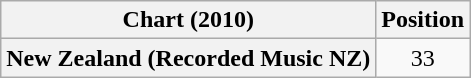<table class="wikitable plainrowheaders" style="text-align:center">
<tr>
<th scope="col">Chart (2010)</th>
<th scope="col">Position</th>
</tr>
<tr>
<th scope="row">New Zealand (Recorded Music NZ)</th>
<td>33</td>
</tr>
</table>
